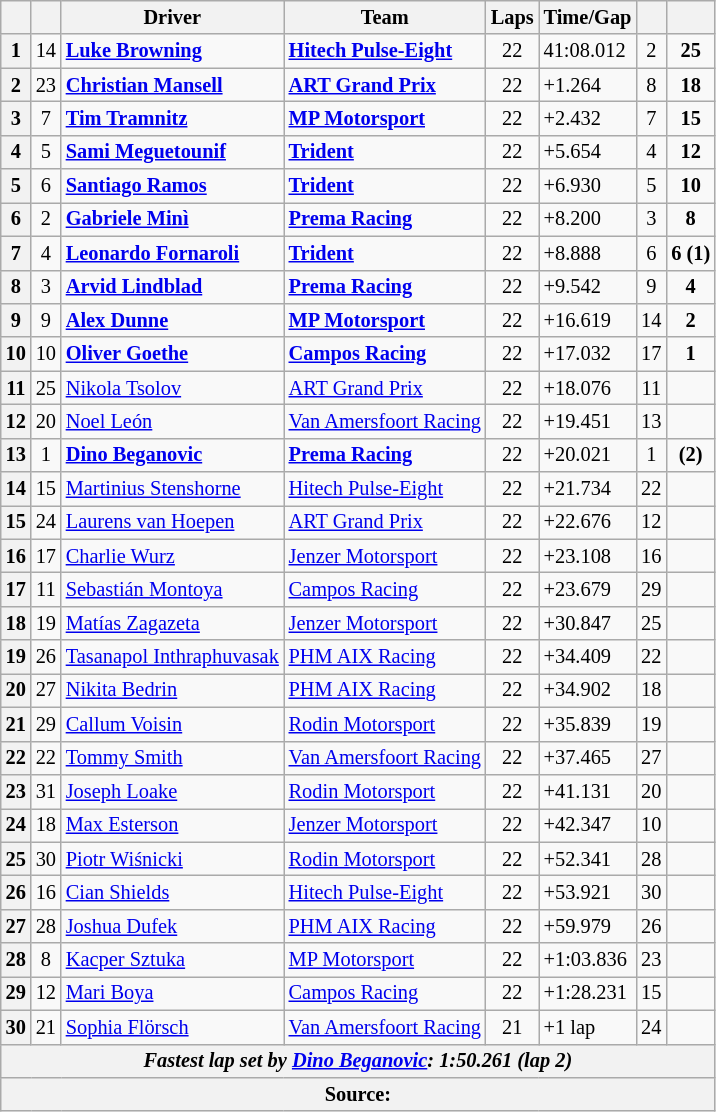<table class="wikitable" style="font-size:85%">
<tr>
<th></th>
<th></th>
<th>Driver</th>
<th>Team</th>
<th>Laps</th>
<th>Time/Gap</th>
<th></th>
<th></th>
</tr>
<tr>
<th>1</th>
<td align="center">14</td>
<td> <strong><a href='#'>Luke Browning</a></strong></td>
<td><strong><a href='#'>Hitech Pulse-Eight</a></strong></td>
<td align="center">22</td>
<td>41:08.012</td>
<td align="center">2</td>
<td align="center"><strong>25</strong></td>
</tr>
<tr>
<th>2</th>
<td align="center">23</td>
<td> <strong><a href='#'>Christian Mansell</a></strong></td>
<td><strong><a href='#'>ART Grand Prix</a></strong></td>
<td align="center">22</td>
<td>+1.264</td>
<td align="center">8</td>
<td align="center"><strong>18</strong></td>
</tr>
<tr>
<th>3</th>
<td align="center">7</td>
<td> <strong><a href='#'>Tim Tramnitz</a></strong></td>
<td><strong><a href='#'>MP Motorsport</a></strong></td>
<td align="center">22</td>
<td>+2.432</td>
<td align="center">7</td>
<td align="center"><strong>15</strong></td>
</tr>
<tr>
<th>4</th>
<td align="center">5</td>
<td> <strong><a href='#'>Sami Meguetounif</a></strong></td>
<td><strong><a href='#'>Trident</a></strong></td>
<td align="center">22</td>
<td>+5.654</td>
<td align="center">4</td>
<td align="center"><strong>12</strong></td>
</tr>
<tr>
<th>5</th>
<td align="center">6</td>
<td> <strong><a href='#'>Santiago Ramos</a></strong></td>
<td><strong><a href='#'>Trident</a></strong></td>
<td align="center">22</td>
<td>+6.930</td>
<td align="center">5</td>
<td align="center"><strong>10</strong></td>
</tr>
<tr>
<th>6</th>
<td align="center">2</td>
<td> <strong><a href='#'>Gabriele Minì</a></strong></td>
<td><strong><a href='#'>Prema Racing</a></strong></td>
<td align="center">22</td>
<td>+8.200</td>
<td align="center">3</td>
<td align="center"><strong>8</strong></td>
</tr>
<tr>
<th>7</th>
<td align="center">4</td>
<td> <strong><a href='#'>Leonardo Fornaroli</a></strong></td>
<td><strong><a href='#'>Trident</a></strong></td>
<td align="center">22</td>
<td>+8.888</td>
<td align="center">6</td>
<td align="center"><strong>6 (1)</strong></td>
</tr>
<tr>
<th>8</th>
<td align="center">3</td>
<td> <strong><a href='#'>Arvid Lindblad</a></strong></td>
<td><strong><a href='#'>Prema Racing</a></strong></td>
<td align="center">22</td>
<td>+9.542</td>
<td align="center">9</td>
<td align="center"><strong>4</strong></td>
</tr>
<tr>
<th>9</th>
<td align="center">9</td>
<td> <strong><a href='#'>Alex Dunne</a></strong></td>
<td><strong><a href='#'>MP Motorsport</a></strong></td>
<td align="center">22</td>
<td>+16.619</td>
<td align="center">14</td>
<td align="center"><strong>2</strong></td>
</tr>
<tr>
<th>10</th>
<td align="center">10</td>
<td> <strong><a href='#'>Oliver Goethe</a></strong></td>
<td><strong><a href='#'>Campos Racing</a></strong></td>
<td align="center">22</td>
<td>+17.032</td>
<td align="center">17</td>
<td align="center"><strong>1</strong></td>
</tr>
<tr>
<th>11</th>
<td align="center">25</td>
<td> <a href='#'>Nikola Tsolov</a></td>
<td><a href='#'>ART Grand Prix</a></td>
<td align="center">22</td>
<td>+18.076</td>
<td align="center">11</td>
<td align="center"></td>
</tr>
<tr>
<th>12</th>
<td align="center">20</td>
<td> <a href='#'>Noel León</a></td>
<td><a href='#'>Van Amersfoort Racing</a></td>
<td align="center">22</td>
<td>+19.451</td>
<td align="center">13</td>
<td align="center"></td>
</tr>
<tr>
<th>13</th>
<td align="center">1</td>
<td> <strong><a href='#'>Dino Beganovic</a></strong></td>
<td><strong><a href='#'>Prema Racing</a></strong></td>
<td align="center">22</td>
<td>+20.021</td>
<td align="center">1</td>
<td align="center"><strong>(2)</strong></td>
</tr>
<tr>
<th>14</th>
<td align="center">15</td>
<td> <a href='#'>Martinius Stenshorne</a></td>
<td><a href='#'>Hitech Pulse-Eight</a></td>
<td align="center">22</td>
<td>+21.734</td>
<td align="center">22</td>
<td align="center"></td>
</tr>
<tr>
<th>15</th>
<td align="center">24</td>
<td> <a href='#'>Laurens van Hoepen</a></td>
<td><a href='#'>ART Grand Prix</a></td>
<td align="center">22</td>
<td>+22.676</td>
<td align="center">12</td>
<td align="center"></td>
</tr>
<tr>
<th>16</th>
<td align="center">17</td>
<td> <a href='#'>Charlie Wurz</a></td>
<td><a href='#'>Jenzer Motorsport</a></td>
<td align="center">22</td>
<td>+23.108</td>
<td align="center">16</td>
<td align="center"></td>
</tr>
<tr>
<th>17</th>
<td align="center">11</td>
<td> <a href='#'>Sebastián Montoya</a></td>
<td><a href='#'>Campos Racing</a></td>
<td align="center">22</td>
<td>+23.679</td>
<td align="center">29</td>
<td align="center"></td>
</tr>
<tr>
<th>18</th>
<td align="center">19</td>
<td> <a href='#'>Matías Zagazeta</a></td>
<td><a href='#'>Jenzer Motorsport</a></td>
<td align="center">22</td>
<td>+30.847</td>
<td align="center">25</td>
<td align="center"></td>
</tr>
<tr>
<th>19</th>
<td align="center">26</td>
<td> <a href='#'>Tasanapol Inthraphuvasak</a></td>
<td><a href='#'>PHM AIX Racing</a></td>
<td align="center">22</td>
<td>+34.409</td>
<td align="center">22</td>
<td align="center"></td>
</tr>
<tr>
<th>20</th>
<td align="center">27</td>
<td> <a href='#'>Nikita Bedrin</a></td>
<td><a href='#'>PHM AIX Racing</a></td>
<td align="center">22</td>
<td>+34.902</td>
<td align="center">18</td>
<td align="center"></td>
</tr>
<tr>
<th>21</th>
<td align="center">29</td>
<td> <a href='#'>Callum Voisin</a></td>
<td><a href='#'>Rodin Motorsport</a></td>
<td align="center">22</td>
<td>+35.839</td>
<td align="center">19</td>
<td align="center"></td>
</tr>
<tr>
<th>22</th>
<td align="center">22</td>
<td> <a href='#'>Tommy Smith</a></td>
<td><a href='#'>Van Amersfoort Racing</a></td>
<td align="center">22</td>
<td>+37.465</td>
<td align="center">27</td>
<td align="center"></td>
</tr>
<tr>
<th>23</th>
<td align="center">31</td>
<td> <a href='#'>Joseph Loake</a></td>
<td><a href='#'>Rodin Motorsport</a></td>
<td align="center">22</td>
<td>+41.131</td>
<td align="center">20</td>
<td align="center"></td>
</tr>
<tr>
<th>24</th>
<td align="center">18</td>
<td> <a href='#'>Max Esterson</a></td>
<td><a href='#'>Jenzer Motorsport</a></td>
<td align="center">22</td>
<td>+42.347</td>
<td align="center">10</td>
<td align="center"></td>
</tr>
<tr>
<th>25</th>
<td align="center">30</td>
<td> <a href='#'>Piotr Wiśnicki</a></td>
<td><a href='#'>Rodin Motorsport</a></td>
<td align="center">22</td>
<td>+52.341</td>
<td align="center">28</td>
<td align="center"></td>
</tr>
<tr>
<th>26</th>
<td align="center">16</td>
<td> <a href='#'>Cian Shields</a></td>
<td><a href='#'>Hitech Pulse-Eight</a></td>
<td align="center">22</td>
<td>+53.921</td>
<td align="center">30</td>
<td align="center"></td>
</tr>
<tr>
<th>27</th>
<td align="center">28</td>
<td> <a href='#'>Joshua Dufek</a></td>
<td><a href='#'>PHM AIX Racing</a></td>
<td align="center">22</td>
<td>+59.979</td>
<td align="center">26</td>
<td align="center"></td>
</tr>
<tr>
<th>28</th>
<td align="center">8</td>
<td> <a href='#'>Kacper Sztuka</a></td>
<td><a href='#'>MP Motorsport</a></td>
<td align="center">22</td>
<td>+1:03.836</td>
<td align="center">23</td>
<td align="center"></td>
</tr>
<tr>
<th>29</th>
<td align="center">12</td>
<td> <a href='#'>Mari Boya</a></td>
<td><a href='#'>Campos Racing</a></td>
<td align="center">22</td>
<td>+1:28.231</td>
<td align="center">15</td>
<td align="center"></td>
</tr>
<tr>
<th>30</th>
<td align="center">21</td>
<td> <a href='#'>Sophia Flörsch</a></td>
<td><a href='#'>Van Amersfoort Racing</a></td>
<td align="center">21</td>
<td>+1 lap</td>
<td align="center">24</td>
<td align="center"></td>
</tr>
<tr>
<th colspan="8"><em>Fastest lap set by  <a href='#'>Dino Beganovic</a>: 1:50.261 (lap 2)</em></th>
</tr>
<tr>
<th colspan="8">Source:</th>
</tr>
</table>
